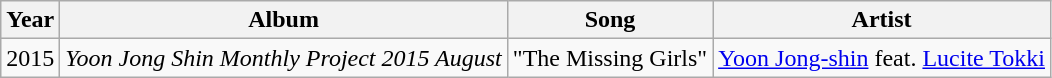<table class="wikitable">
<tr>
<th>Year</th>
<th>Album</th>
<th>Song</th>
<th>Artist</th>
</tr>
<tr>
<td>2015</td>
<td><em>Yoon Jong Shin Monthly Project 2015 August</em></td>
<td>"The Missing Girls"</td>
<td><a href='#'>Yoon Jong-shin</a> feat. <a href='#'>Lucite Tokki</a></td>
</tr>
</table>
